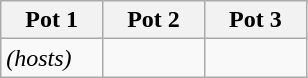<table class="wikitable">
<tr>
<th width=25%>Pot 1</th>
<th width=25%>Pot 2</th>
<th width=25%>Pot 3</th>
</tr>
<tr>
<td> <em>(hosts)</em><br></td>
<td><br></td>
<td><br></td>
</tr>
</table>
